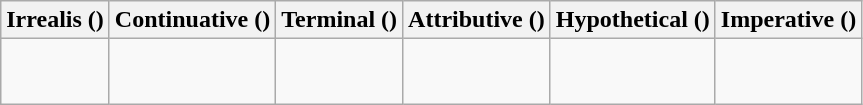<table class="wikitable">
<tr>
<th>Irrealis ()</th>
<th>Continuative ()</th>
<th>Terminal ()</th>
<th>Attributive ()</th>
<th>Hypothetical ()</th>
<th>Imperative ()</th>
</tr>
<tr>
<td><br><br></td>
<td><br><br></td>
<td><br></td>
<td><br></td>
<td><br></td>
<td><br></td>
</tr>
</table>
